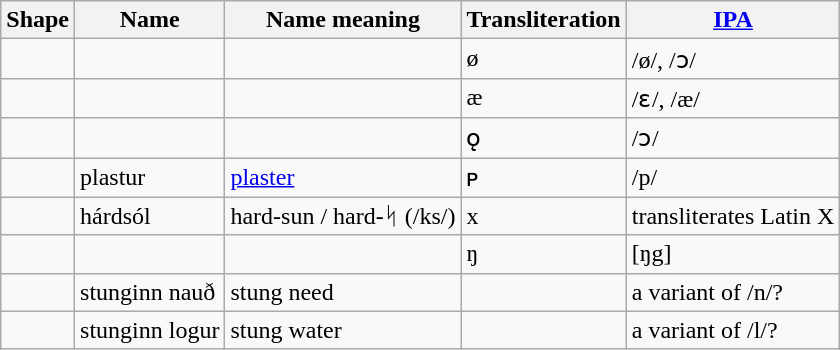<table class="wikitable">
<tr>
<th>Shape</th>
<th>Name</th>
<th>Name meaning</th>
<th>Transliteration</th>
<th><a href='#'>IPA</a></th>
</tr>
<tr>
<td></td>
<td></td>
<td></td>
<td>ø</td>
<td>/ø/, /ɔ/</td>
</tr>
<tr>
<td></td>
<td></td>
<td></td>
<td>æ</td>
<td>/ɛ/, /æ/</td>
</tr>
<tr>
<td></td>
<td></td>
<td></td>
<td>ǫ</td>
<td>/ɔ/</td>
</tr>
<tr>
<td></td>
<td>plastur</td>
<td><a href='#'>plaster</a></td>
<td>ᴘ</td>
<td>/p/</td>
</tr>
<tr>
<td></td>
<td>hárdsól</td>
<td>hard-sun / hard-ᛋ (/ks/)</td>
<td>x</td>
<td>transliterates Latin X</td>
</tr>
<tr>
<td></td>
<td></td>
<td></td>
<td>ŋ</td>
<td>[ŋg]</td>
</tr>
<tr>
<td></td>
<td>stunginn nauð</td>
<td>stung need</td>
<td></td>
<td>a variant of /n/?</td>
</tr>
<tr>
<td></td>
<td>stunginn logur</td>
<td>stung water</td>
<td></td>
<td>a variant of /l/?</td>
</tr>
</table>
